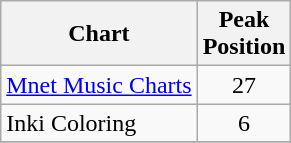<table class="wikitable">
<tr>
<th>Chart</th>
<th>Peak<br>Position</th>
</tr>
<tr>
<td><a href='#'>Mnet Music Charts</a></td>
<td align="center">27</td>
</tr>
<tr>
<td>Inki Coloring</td>
<td align="center">6</td>
</tr>
<tr>
</tr>
</table>
